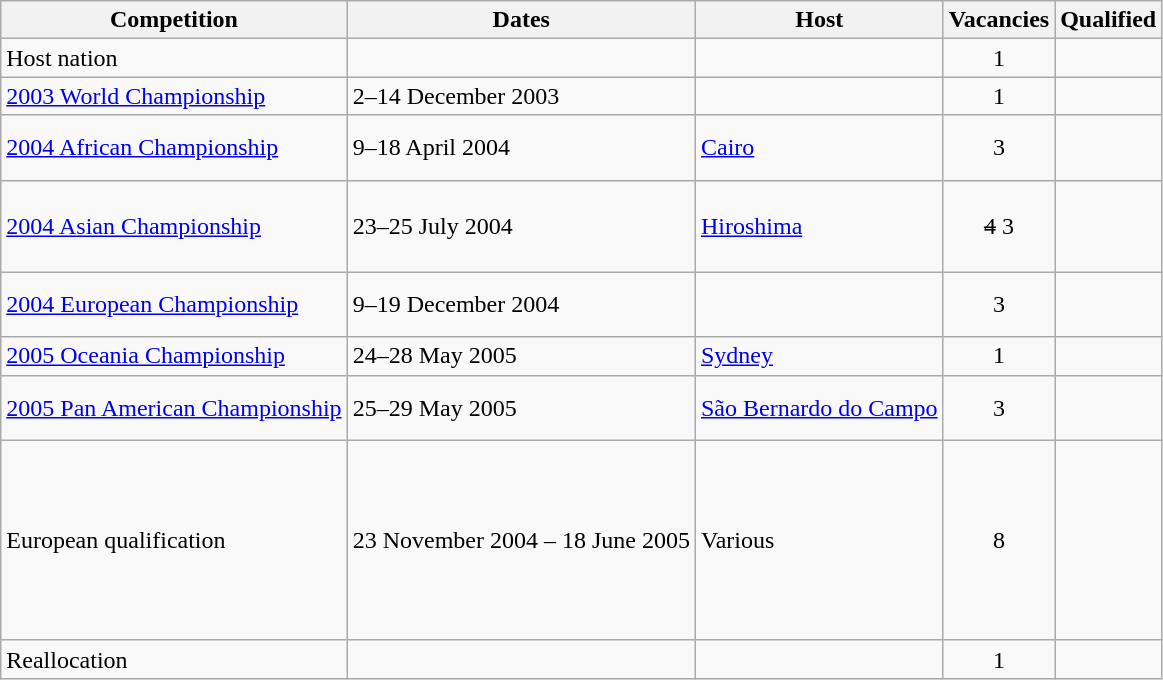<table class="wikitable">
<tr>
<th>Competition</th>
<th>Dates</th>
<th>Host</th>
<th>Vacancies</th>
<th>Qualified</th>
</tr>
<tr>
<td>Host nation</td>
<td></td>
<td></td>
<td style="text-align: center;">1</td>
<td></td>
</tr>
<tr>
<td><a href='#'>2003 World Championship</a></td>
<td>2–14 December 2003</td>
<td></td>
<td style="text-align: center;">1</td>
<td></td>
</tr>
<tr>
<td><a href='#'>2004 African Championship</a></td>
<td>9–18 April 2004</td>
<td> <a href='#'>Cairo</a></td>
<td style="text-align: center;">3</td>
<td><br><br></td>
</tr>
<tr>
<td><a href='#'>2004 Asian Championship</a></td>
<td>23–25 July 2004</td>
<td> <a href='#'>Hiroshima</a></td>
<td style="text-align: center;"><s>4</s> 3</td>
<td><br><br><br><s></s></td>
</tr>
<tr>
<td><a href='#'>2004 European Championship</a></td>
<td>9–19 December 2004</td>
<td></td>
<td style="text-align: center;">3</td>
<td><br><br></td>
</tr>
<tr>
<td><a href='#'>2005 Oceania Championship</a></td>
<td>24–28 May 2005</td>
<td> <a href='#'>Sydney</a></td>
<td style="text-align: center;">1</td>
<td></td>
</tr>
<tr>
<td><a href='#'>2005 Pan American Championship</a></td>
<td>25–29 May 2005</td>
<td> <a href='#'>São Bernardo do Campo</a></td>
<td style="text-align: center;">3</td>
<td><br><br></td>
</tr>
<tr>
<td>European qualification</td>
<td>23 November 2004 – 18 June 2005</td>
<td>Various</td>
<td style="text-align: center;">8</td>
<td><br><br><br><br><br><br><br></td>
</tr>
<tr>
<td>Reallocation</td>
<td></td>
<td></td>
<td style="text-align: center;">1</td>
<td></td>
</tr>
</table>
